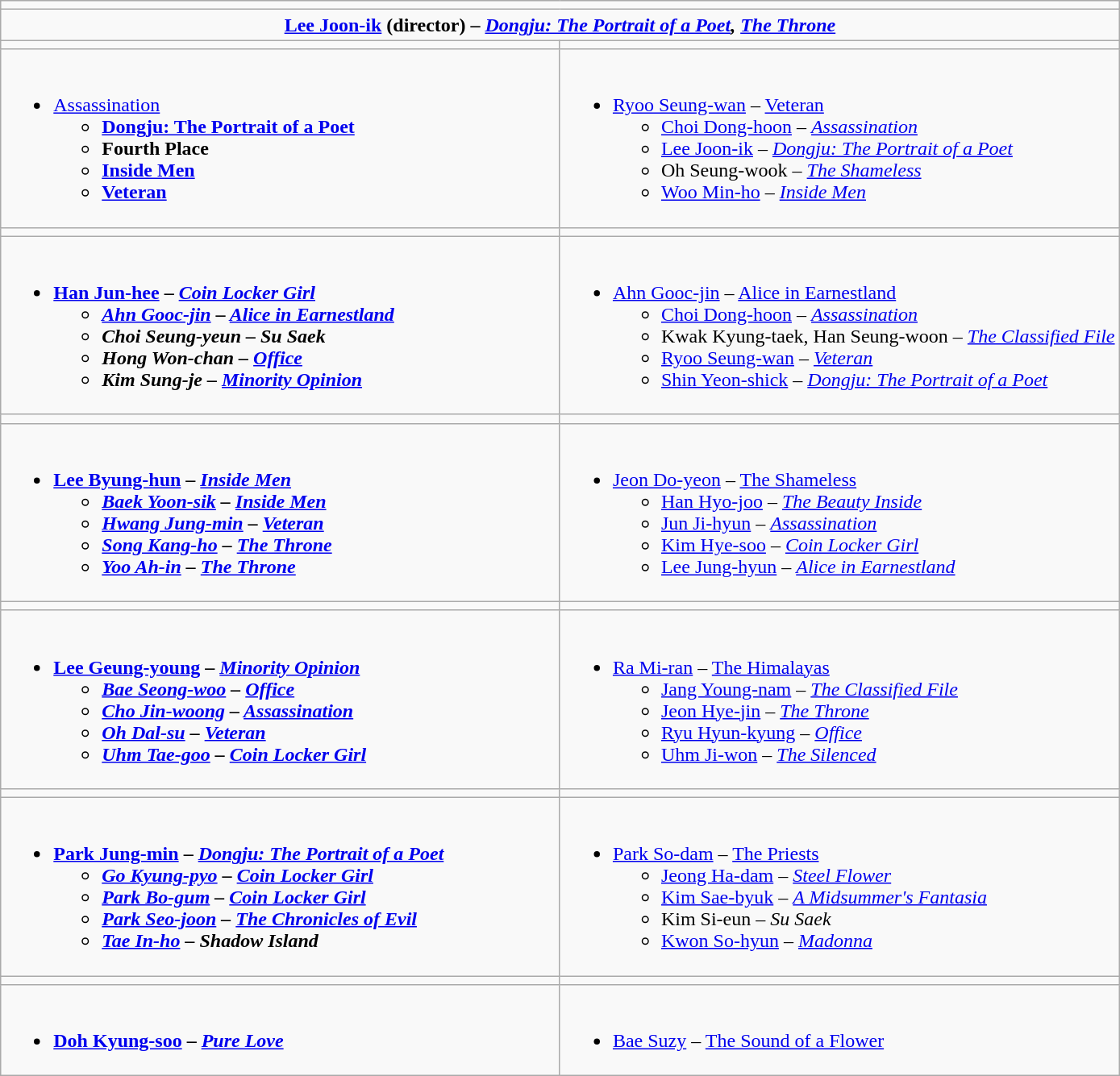<table class="wikitable" align="center">
<tr>
<td colspan="2" style="vertical-align:top; width:100%;"></td>
</tr>
<tr>
<td colspan="2" style="vertical-align:top; text-align:center;"><strong><a href='#'>Lee Joon-ik</a> (director) – <em><a href='#'>Dongju: The Portrait of a Poet</a>, <a href='#'>The Throne</a><strong><em></td>
</tr>
<tr>
<td style="vertical-align:top; width:50%;"></td>
<td style="vertical-align:top; width:50%;"></td>
</tr>
<tr>
<td valign="top"><br><ul><li></em></strong><a href='#'>Assassination</a><strong><em><ul><li></em><a href='#'>Dongju: The Portrait of a Poet</a><em></li><li></em>Fourth Place<em></li><li></em><a href='#'>Inside Men</a><em></li><li></em><a href='#'>Veteran</a><em></li></ul></li></ul></td>
<td valign="top"><br><ul><li></strong><a href='#'>Ryoo Seung-wan</a> – </em><a href='#'>Veteran</a></em></strong><ul><li><a href='#'>Choi Dong-hoon</a> – <em><a href='#'>Assassination</a></em></li><li><a href='#'>Lee Joon-ik</a> – <em><a href='#'>Dongju: The Portrait of a Poet</a></em></li><li>Oh Seung-wook – <em><a href='#'>The Shameless</a></em></li><li><a href='#'>Woo Min-ho</a> – <em><a href='#'>Inside Men</a></em></li></ul></li></ul></td>
</tr>
<tr>
<td style="vertical-align:top; width:50%;"></td>
<td style="vertical-align:top; width:50%;"></td>
</tr>
<tr>
<td valign="top"><br><ul><li><strong><a href='#'>Han Jun-hee</a> – <em><a href='#'>Coin Locker Girl</a><strong><em><ul><li><a href='#'>Ahn Gooc-jin</a> – </em><a href='#'>Alice in Earnestland</a><em></li><li>Choi Seung-yeun – </em>Su Saek<em></li><li>Hong Won-chan – </em><a href='#'>Office</a><em></li><li>Kim Sung-je – </em><a href='#'>Minority Opinion</a><em></li></ul></li></ul></td>
<td valign="top"><br><ul><li></strong><a href='#'>Ahn Gooc-jin</a> – </em><a href='#'>Alice in Earnestland</a></em></strong><ul><li><a href='#'>Choi Dong-hoon</a> – <em><a href='#'>Assassination</a></em></li><li>Kwak Kyung-taek, Han Seung-woon  – <em><a href='#'>The Classified File</a></em></li><li><a href='#'>Ryoo Seung-wan</a> – <em><a href='#'>Veteran</a></em></li><li><a href='#'>Shin Yeon-shick</a> – <em><a href='#'>Dongju: The Portrait of a Poet</a></em></li></ul></li></ul></td>
</tr>
<tr>
<td style="vertical-align:top; width:50%;"></td>
<td style="vertical-align:top; width:50%;"></td>
</tr>
<tr>
<td valign="top"><br><ul><li><strong><a href='#'>Lee Byung-hun</a> – <em><a href='#'>Inside Men</a><strong><em><ul><li><a href='#'>Baek Yoon-sik</a> – </em><a href='#'>Inside Men</a><em></li><li><a href='#'>Hwang Jung-min</a> – </em><a href='#'>Veteran</a><em></li><li><a href='#'>Song Kang-ho</a> – </em><a href='#'>The Throne</a><em></li><li><a href='#'>Yoo Ah-in</a> – </em><a href='#'>The Throne</a><em></li></ul></li></ul></td>
<td valign="top"><br><ul><li></strong><a href='#'>Jeon Do-yeon</a> – </em><a href='#'>The Shameless</a></em></strong><ul><li><a href='#'>Han Hyo-joo</a> – <em><a href='#'>The Beauty Inside</a></em></li><li><a href='#'>Jun Ji-hyun</a> – <em><a href='#'>Assassination</a></em></li><li><a href='#'>Kim Hye-soo</a> – <em><a href='#'>Coin Locker Girl</a></em></li><li><a href='#'>Lee Jung-hyun</a> – <em><a href='#'>Alice in Earnestland</a></em></li></ul></li></ul></td>
</tr>
<tr>
<td style="vertical-align:top; width:50%;"></td>
<td style="vertical-align:top; width:50%;"></td>
</tr>
<tr>
<td valign="top"><br><ul><li><strong><a href='#'>Lee Geung-young</a> – <em><a href='#'>Minority Opinion</a><strong><em><ul><li><a href='#'>Bae Seong-woo</a> – </em><a href='#'>Office</a><em></li><li><a href='#'>Cho Jin-woong</a> – </em><a href='#'>Assassination</a><em></li><li><a href='#'>Oh Dal-su</a> – </em><a href='#'>Veteran</a><em></li><li><a href='#'>Uhm Tae-goo</a> – </em><a href='#'>Coin Locker Girl</a><em></li></ul></li></ul></td>
<td valign="top"><br><ul><li></strong><a href='#'>Ra Mi-ran</a> – </em><a href='#'>The Himalayas</a></em></strong><ul><li><a href='#'>Jang Young-nam</a> – <em><a href='#'>The Classified File</a></em></li><li><a href='#'>Jeon Hye-jin</a> – <em><a href='#'>The Throne</a></em></li><li><a href='#'>Ryu Hyun-kyung</a> – <em><a href='#'>Office</a></em></li><li><a href='#'>Uhm Ji-won</a> – <em><a href='#'>The Silenced</a></em></li></ul></li></ul></td>
</tr>
<tr>
<td style="vertical-align:top; width:50%;"></td>
<td style="vertical-align:top; width:50%;"></td>
</tr>
<tr>
<td valign="top"><br><ul><li><strong><a href='#'>Park Jung-min</a> – <em><a href='#'>Dongju: The Portrait of a Poet</a><strong><em><ul><li><a href='#'>Go Kyung-pyo</a> – </em><a href='#'>Coin Locker Girl</a><em></li><li><a href='#'>Park Bo-gum</a> – </em><a href='#'>Coin Locker Girl</a><em></li><li><a href='#'>Park Seo-joon</a> – </em><a href='#'>The Chronicles of Evil</a><em></li><li><a href='#'>Tae In-ho</a> – </em>Shadow Island<em></li></ul></li></ul></td>
<td valign="top"><br><ul><li></strong><a href='#'>Park So-dam</a> – </em><a href='#'>The Priests</a></em></strong><ul><li><a href='#'>Jeong Ha-dam</a> – <em><a href='#'>Steel Flower</a></em></li><li><a href='#'>Kim Sae-byuk</a> – <em><a href='#'>A Midsummer's Fantasia</a></em></li><li>Kim Si-eun – <em>Su Saek</em></li><li><a href='#'>Kwon So-hyun</a> – <em><a href='#'>Madonna</a></em></li></ul></li></ul></td>
</tr>
<tr>
<td style="vertical-align:top; width:50%;"></td>
<td style="vertical-align:top; width:50%;"></td>
</tr>
<tr>
<td valign="top"><br><ul><li><strong><a href='#'>Doh Kyung-soo</a> – <em><a href='#'>Pure Love</a><strong><em></li></ul></td>
<td valign="top"><br><ul><li></strong><a href='#'>Bae Suzy</a> – </em><a href='#'>The Sound of a Flower</a></em></strong></li></ul></td>
</tr>
</table>
